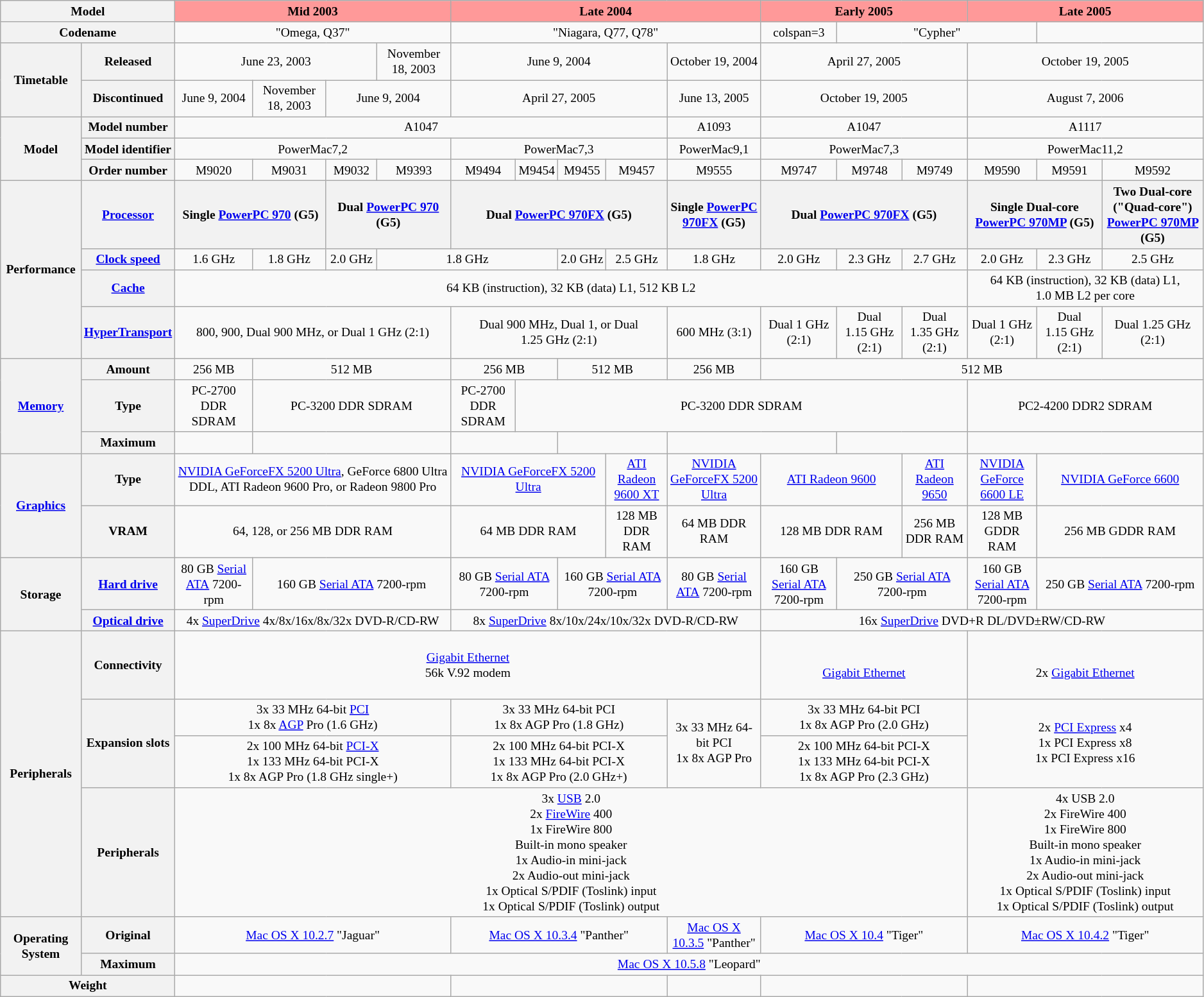<table class="wikitable mw-collapsible" style="font-size:small; text-align:center">
<tr>
<th colspan=2>Model</th>
<th colspan=4 style="background:#FF9999">Mid 2003</th>
<th colspan=5 style="background:#FF9999">Late 2004</th>
<th colspan=3 style="background:#FF9999">Early 2005</th>
<th colspan=3 style="background:#FF9999">Late 2005</th>
</tr>
<tr>
<th colspan=2>Codename</th>
<td colspan=4>"Omega, Q37"</td>
<td colspan=5>"Niagara, Q77, Q78"</td>
<td>colspan=3 </td>
<td colspan=3>"Cypher"</td>
</tr>
<tr>
<th rowspan=2>Timetable</th>
<th>Released</th>
<td colspan=3>June 23, 2003</td>
<td>November 18, 2003</td>
<td colspan=4>June 9, 2004</td>
<td>October 19, 2004</td>
<td colspan=3>April 27, 2005</td>
<td colspan=3>October 19, 2005</td>
</tr>
<tr>
<th>Discontinued</th>
<td>June 9, 2004</td>
<td>November 18, 2003</td>
<td colspan=2>June 9, 2004</td>
<td colspan=4>April 27, 2005</td>
<td>June 13, 2005</td>
<td colspan=3>October 19, 2005</td>
<td colspan=3>August 7, 2006</td>
</tr>
<tr>
<th rowspan=3>Model</th>
<th>Model number</th>
<td colspan=8>A1047</td>
<td>A1093</td>
<td colspan=3>A1047</td>
<td colspan=3>A1117</td>
</tr>
<tr>
<th>Model identifier</th>
<td colspan=4>PowerMac7,2</td>
<td colspan=4>PowerMac7,3</td>
<td>PowerMac9,1</td>
<td colspan=3>PowerMac7,3</td>
<td colspan=3>PowerMac11,2</td>
</tr>
<tr>
<th>Order number</th>
<td>M9020</td>
<td>M9031</td>
<td>M9032</td>
<td>M9393</td>
<td>M9494</td>
<td>M9454</td>
<td>M9455</td>
<td>M9457</td>
<td>M9555</td>
<td>M9747</td>
<td>M9748</td>
<td>M9749</td>
<td>M9590</td>
<td>M9591</td>
<td>M9592</td>
</tr>
<tr>
<th rowspan=4>Performance</th>
<th><a href='#'>Processor</a></th>
<th colspan=2>Single <a href='#'>PowerPC 970</a> (G5)</th>
<th colspan=2>Dual <a href='#'>PowerPC 970</a> (G5)</th>
<th colspan=4>Dual  <a href='#'>PowerPC 970FX</a> (G5)</th>
<th>Single <a href='#'>PowerPC 970FX</a> (G5)</th>
<th colspan=3>Dual <a href='#'>PowerPC 970FX</a> (G5)</th>
<th colspan=2>Single Dual-core <a href='#'>PowerPC 970MP</a> (G5)</th>
<th>Two Dual-core ("Quad-core") <a href='#'>PowerPC 970MP</a> (G5)</th>
</tr>
<tr>
<th><a href='#'>Clock speed</a></th>
<td>1.6 GHz</td>
<td>1.8 GHz</td>
<td>2.0 GHz</td>
<td colspan=3>1.8 GHz</td>
<td>2.0 GHz</td>
<td>2.5 GHz</td>
<td>1.8 GHz</td>
<td>2.0 GHz</td>
<td>2.3 GHz</td>
<td>2.7 GHz</td>
<td>2.0 GHz</td>
<td>2.3 GHz</td>
<td>2.5 GHz</td>
</tr>
<tr>
<th><a href='#'>Cache</a></th>
<td colspan=12>64 KB (instruction), 32 KB (data) L1, 512 KB L2</td>
<td colspan=3>64 KB (instruction), 32 KB (data) L1, 1.0 MB L2 per core</td>
</tr>
<tr>
<th><a href='#'>HyperTransport</a></th>
<td colspan=4>800, 900, Dual 900 MHz, or Dual 1 GHz (2:1)</td>
<td colspan=4>Dual 900 MHz, Dual 1, or Dual 1.25 GHz (2:1)</td>
<td>600 MHz (3:1)</td>
<td>Dual 1 GHz (2:1)</td>
<td>Dual 1.15 GHz (2:1)</td>
<td>Dual 1.35 GHz (2:1)</td>
<td>Dual 1 GHz (2:1)</td>
<td>Dual 1.15 GHz (2:1)</td>
<td>Dual 1.25 GHz (2:1)</td>
</tr>
<tr>
<th rowspan=3><a href='#'>Memory</a></th>
<th>Amount</th>
<td>256 MB</td>
<td colspan=3>512 MB</td>
<td colspan=2>256 MB</td>
<td colspan=2>512 MB</td>
<td>256 MB</td>
<td colspan=6>512 MB</td>
</tr>
<tr>
<th>Type</th>
<td>PC-2700 DDR SDRAM</td>
<td colspan=3>PC-3200 DDR SDRAM</td>
<td>PC-2700 DDR SDRAM</td>
<td colspan=7>PC-3200 DDR SDRAM</td>
<td colspan=3>PC2-4200 DDR2 SDRAM</td>
</tr>
<tr>
<th>Maximum</th>
<td><em></em></td>
<td colspan=3><em></em></td>
<td colspan=2><em></em></td>
<td colspan=2><em></em></td>
<td colspan=2><em></em></td>
<td colspan=2><em></em></td>
<td colspan=3><em></em></td>
</tr>
<tr>
<th rowspan=2><a href='#'>Graphics</a></th>
<th>Type</th>
<td colspan=4><a href='#'>NVIDIA GeForceFX 5200 Ultra</a>, GeForce 6800 Ultra DDL, ATI Radeon 9600 Pro, or Radeon 9800 Pro</td>
<td colspan=3><a href='#'>NVIDIA GeForceFX 5200 Ultra</a></td>
<td><a href='#'>ATI Radeon 9600 XT</a></td>
<td><a href='#'>NVIDIA GeForceFX 5200 Ultra</a></td>
<td colspan=2><a href='#'>ATI Radeon 9600</a></td>
<td><a href='#'>ATI Radeon 9650</a></td>
<td><a href='#'>NVIDIA GeForce 6600 LE</a></td>
<td colspan=2><a href='#'>NVIDIA GeForce 6600</a></td>
</tr>
<tr>
<th>VRAM</th>
<td colspan=4>64, 128, or 256 MB DDR RAM</td>
<td colspan=3>64 MB DDR RAM</td>
<td>128 MB DDR RAM</td>
<td>64 MB DDR RAM</td>
<td colspan=2>128 MB DDR RAM</td>
<td>256 MB DDR RAM</td>
<td>128 MB GDDR RAM</td>
<td colspan=2>256 MB GDDR RAM</td>
</tr>
<tr>
<th rowspan=2>Storage</th>
<th><a href='#'>Hard drive</a></th>
<td>80 GB <a href='#'>Serial ATA</a> 7200-rpm</td>
<td colspan=3>160 GB <a href='#'>Serial ATA</a> 7200-rpm</td>
<td colspan=2>80 GB <a href='#'>Serial ATA</a> 7200-rpm</td>
<td colspan=2>160 GB <a href='#'>Serial ATA</a> 7200-rpm</td>
<td>80 GB <a href='#'>Serial ATA</a> 7200-rpm</td>
<td>160 GB <a href='#'>Serial ATA</a> 7200-rpm</td>
<td colspan=2>250 GB <a href='#'>Serial ATA</a> 7200-rpm</td>
<td>160 GB <a href='#'>Serial ATA</a> 7200-rpm</td>
<td colspan=2>250 GB <a href='#'>Serial ATA</a> 7200-rpm</td>
</tr>
<tr>
<th><a href='#'>Optical drive</a></th>
<td colspan=4>4x <a href='#'>SuperDrive</a> 4x/8x/16x/8x/32x DVD-R/CD-RW</td>
<td colspan=5>8x <a href='#'>SuperDrive</a> 8x/10x/24x/10x/32x DVD-R/CD-RW</td>
<td colspan=6>16x <a href='#'>SuperDrive</a> DVD+R DL/DVD±RW/CD-RW</td>
</tr>
<tr>
<th rowspan=4>Peripherals</th>
<th>Connectivity</th>
<td colspan=9><br><a href='#'>Gigabit Ethernet</a><br>56k V.92 modem<br><br></td>
<td colspan=3><br><a href='#'>Gigabit Ethernet</a><br></td>
<td colspan=3><br>2x <a href='#'>Gigabit Ethernet</a><br></td>
</tr>
<tr>
<th rowspan=2>Expansion slots</th>
<td colspan=4>3x 33 MHz 64-bit <a href='#'>PCI</a><br>1x 8x <a href='#'>AGP</a> Pro (1.6 GHz)</td>
<td colspan=4>3x 33 MHz 64-bit PCI <br>1x 8x AGP Pro (1.8 GHz)</td>
<td rowspan=2>3x 33 MHz 64-bit PCI <br>1x 8x AGP Pro</td>
<td colspan=3>3x 33 MHz 64-bit PCI <br>1x 8x AGP Pro (2.0 GHz)</td>
<td colspan=3 rowspan=2>2x <a href='#'>PCI Express</a> x4<br>1x PCI Express x8<br>1x PCI Express x16</td>
</tr>
<tr>
<td colspan=4>2x 100 MHz 64-bit <a href='#'>PCI-X</a><br>1x 133 MHz 64-bit PCI-X<br>1x 8x AGP Pro (1.8 GHz single+)</td>
<td colspan=4>2x 100 MHz 64-bit PCI-X<br>1x 133 MHz 64-bit PCI-X<br>1x 8x AGP Pro (2.0 GHz+)</td>
<td colspan=3>2x 100 MHz 64-bit PCI-X<br>1x 133 MHz 64-bit PCI-X<br>1x 8x AGP Pro (2.3 GHz)</td>
</tr>
<tr>
<th>Peripherals</th>
<td colspan=12>3x <a href='#'>USB</a> 2.0<br>2x <a href='#'>FireWire</a> 400<br>1x FireWire 800<br>Built-in mono speaker<br>1x Audio-in mini-jack<br>2x Audio-out mini-jack<br>1x Optical S/PDIF (Toslink) input<br>1x Optical S/PDIF (Toslink) output</td>
<td colspan=3>4x USB 2.0<br>2x FireWire 400<br>1x FireWire 800<br>Built-in mono speaker<br>1x Audio-in mini-jack<br>2x Audio-out mini-jack<br>1x Optical S/PDIF (Toslink) input<br>1x Optical S/PDIF (Toslink) output</td>
</tr>
<tr>
<th rowspan="2">Operating System</th>
<th>Original</th>
<td colspan="4"><a href='#'>Mac OS X 10.2.7</a> "Jaguar"</td>
<td colspan="4"><a href='#'>Mac OS X 10.3.4</a> "Panther"</td>
<td><a href='#'>Mac OS X 10.3.5</a> "Panther"</td>
<td colspan="3"><a href='#'>Mac OS X 10.4</a> "Tiger"</td>
<td colspan="3"><a href='#'>Mac OS X 10.4.2</a> "Tiger"</td>
</tr>
<tr>
<th>Maximum</th>
<td colspan="15"><a href='#'>Mac OS X 10.5.8</a> "Leopard"</td>
</tr>
<tr>
<th colspan=2>Weight</th>
<td colspan=4></td>
<td colspan=4></td>
<td></td>
<td colspan=3></td>
<td colspan=3></td>
</tr>
</table>
